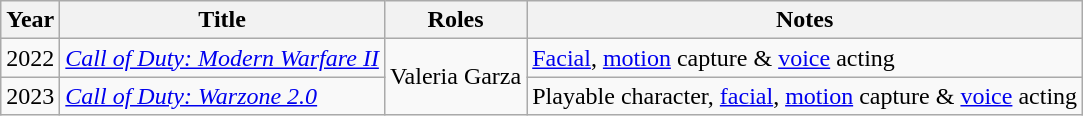<table class="wikitable sortable">
<tr>
<th>Year</th>
<th>Title</th>
<th>Roles</th>
<th>Notes</th>
</tr>
<tr>
<td>2022</td>
<td><em><a href='#'>Call of Duty: Modern Warfare II</a></em></td>
<td rowspan="2">Valeria Garza</td>
<td><a href='#'>Facial</a>, <a href='#'>motion</a> capture & <a href='#'>voice</a> acting</td>
</tr>
<tr>
<td>2023</td>
<td><em><a href='#'>Call of Duty: Warzone 2.0</a></em></td>
<td>Playable character, <a href='#'>facial</a>, <a href='#'>motion</a> capture & <a href='#'>voice</a> acting</td>
</tr>
</table>
